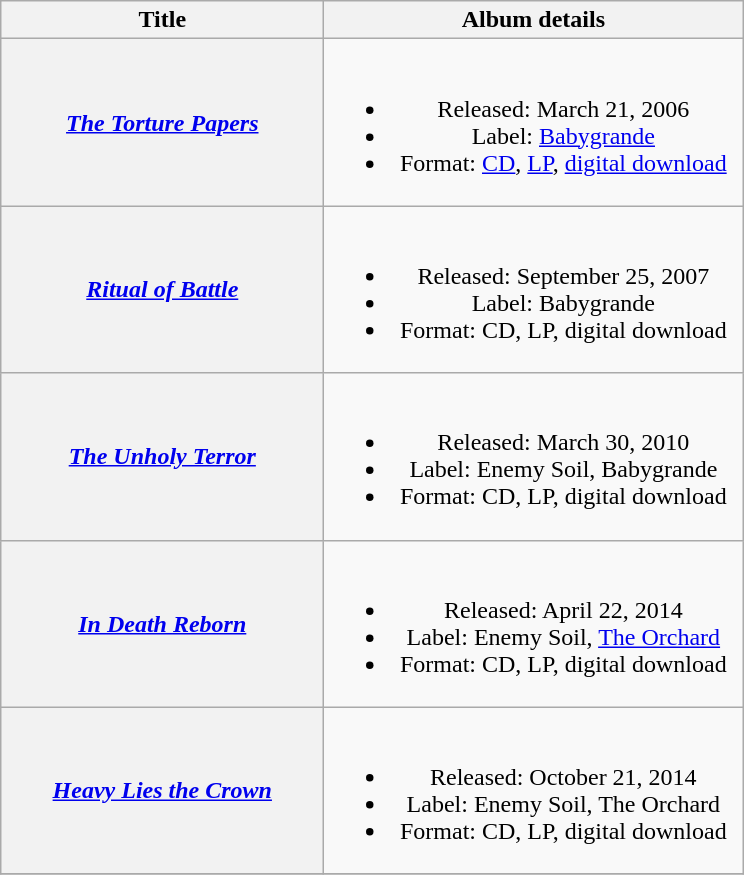<table class="wikitable plainrowheaders" style="text-align:center;">
<tr>
<th scope="col" rowspan="1" style="width:13em;">Title</th>
<th scope="col" rowspan="1" style="width:17em;">Album details</th>
</tr>
<tr>
<th scope="row"><em><a href='#'>The Torture Papers</a></em></th>
<td><br><ul><li>Released: March 21, 2006</li><li>Label: <a href='#'>Babygrande</a></li><li>Format: <a href='#'>CD</a>, <a href='#'>LP</a>, <a href='#'>digital download</a></li></ul></td>
</tr>
<tr>
<th scope="row"><em><a href='#'>Ritual of Battle</a></em></th>
<td><br><ul><li>Released: September 25, 2007</li><li>Label: Babygrande</li><li>Format: CD, LP, digital download</li></ul></td>
</tr>
<tr>
<th scope="row"><em><a href='#'>The Unholy Terror</a></em></th>
<td><br><ul><li>Released: March 30, 2010</li><li>Label: Enemy Soil, Babygrande</li><li>Format: CD, LP, digital download</li></ul></td>
</tr>
<tr>
<th scope="row"><em><a href='#'>In Death Reborn</a></em></th>
<td><br><ul><li>Released: April 22, 2014</li><li>Label: Enemy Soil, <a href='#'>The Orchard</a></li><li>Format: CD, LP, digital download</li></ul></td>
</tr>
<tr>
<th scope="row"><em><a href='#'>Heavy Lies the Crown</a></em></th>
<td><br><ul><li>Released: October 21, 2014</li><li>Label: Enemy Soil, The Orchard</li><li>Format: CD, LP, digital download</li></ul></td>
</tr>
<tr>
</tr>
</table>
